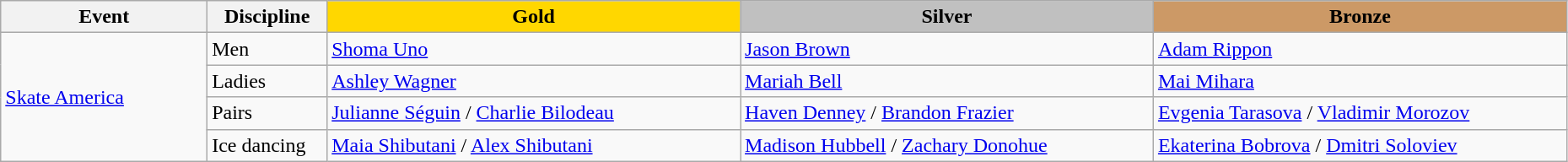<table class="wikitable" style="width:98%;">
<tr>
<th style="width:10%;">Event</th>
<th style="width:5%;">Discipline</th>
<td style="text-align:center; width:20%; background:gold;"><strong>Gold</strong></td>
<td style="text-align:center; width:20%; background:silver;"><strong>Silver</strong></td>
<td style="text-align:center; width:20%; background:#c96;"><strong>Bronze</strong></td>
</tr>
<tr>
<td rowspan=4><a href='#'>Skate America</a></td>
<td>Men</td>
<td> <a href='#'>Shoma Uno</a></td>
<td> <a href='#'>Jason Brown</a></td>
<td> <a href='#'>Adam Rippon</a></td>
</tr>
<tr>
<td>Ladies</td>
<td> <a href='#'>Ashley Wagner</a></td>
<td> <a href='#'>Mariah Bell</a></td>
<td> <a href='#'>Mai Mihara</a></td>
</tr>
<tr>
<td>Pairs</td>
<td> <a href='#'>Julianne Séguin</a> / <a href='#'>Charlie Bilodeau</a></td>
<td> <a href='#'>Haven Denney</a> / <a href='#'>Brandon Frazier</a></td>
<td> <a href='#'>Evgenia Tarasova</a> / <a href='#'>Vladimir Morozov</a></td>
</tr>
<tr>
<td>Ice dancing</td>
<td> <a href='#'>Maia Shibutani</a> / <a href='#'>Alex Shibutani</a></td>
<td> <a href='#'>Madison Hubbell</a> / <a href='#'>Zachary Donohue</a></td>
<td> <a href='#'>Ekaterina Bobrova</a> / <a href='#'>Dmitri Soloviev</a></td>
</tr>
</table>
